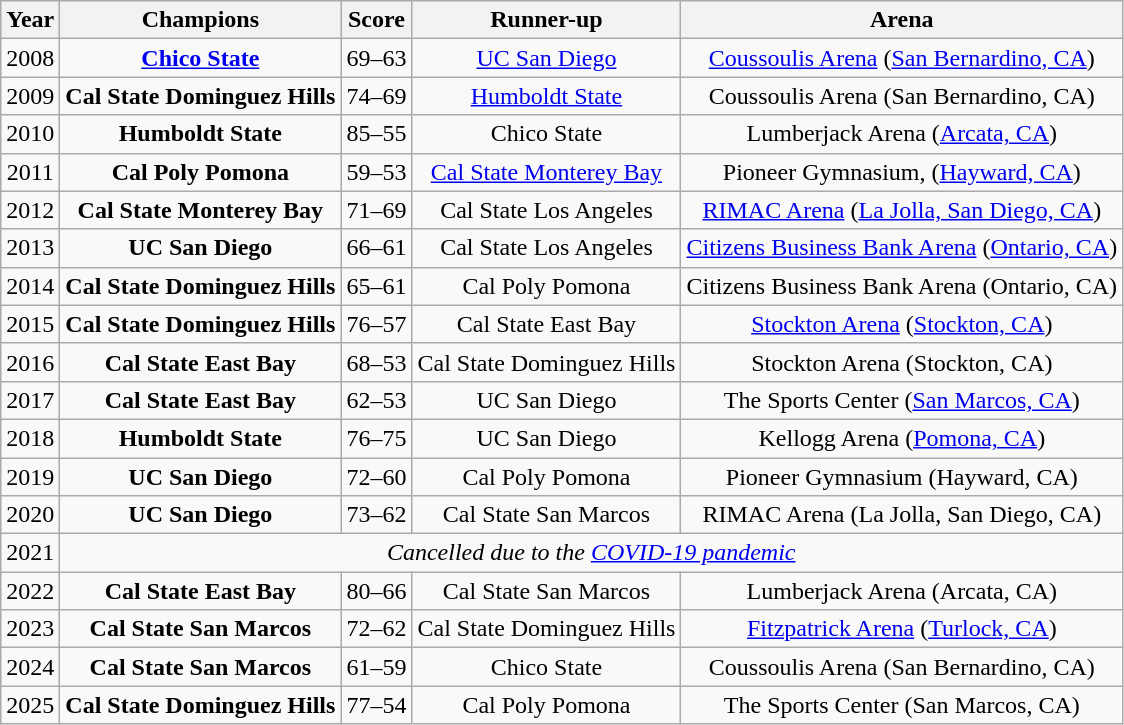<table class="wikitable sortable">
<tr>
<th>Year</th>
<th>Champions</th>
<th>Score</th>
<th>Runner-up</th>
<th>Arena</th>
</tr>
<tr align=center>
<td>2008</td>
<td><strong><a href='#'>Chico State</a></strong></td>
<td>69–63</td>
<td><a href='#'>UC San Diego</a></td>
<td><a href='#'>Coussoulis Arena</a> (<a href='#'>San Bernardino, CA</a>)</td>
</tr>
<tr align=center>
<td>2009</td>
<td><strong>Cal State Dominguez Hills</strong></td>
<td>74–69</td>
<td><a href='#'>Humboldt State</a></td>
<td>Coussoulis Arena (San Bernardino, CA)</td>
</tr>
<tr align=center>
<td>2010</td>
<td><strong>Humboldt State</strong></td>
<td>85–55</td>
<td>Chico State</td>
<td>Lumberjack Arena (<a href='#'>Arcata, CA</a>)</td>
</tr>
<tr align=center>
<td>2011</td>
<td><strong>Cal Poly Pomona</strong></td>
<td>59–53</td>
<td><a href='#'>Cal State Monterey Bay</a></td>
<td>Pioneer Gymnasium, (<a href='#'>Hayward, CA</a>)</td>
</tr>
<tr align=center>
<td>2012</td>
<td><strong>Cal State Monterey Bay</strong></td>
<td>71–69</td>
<td>Cal State Los Angeles</td>
<td><a href='#'>RIMAC Arena</a> (<a href='#'>La Jolla, San Diego, CA</a>)</td>
</tr>
<tr align=center>
<td>2013</td>
<td><strong>UC San Diego</strong></td>
<td>66–61</td>
<td>Cal State Los Angeles</td>
<td><a href='#'>Citizens Business Bank Arena</a> (<a href='#'>Ontario, CA</a>)</td>
</tr>
<tr align=center>
<td>2014</td>
<td><strong>Cal State Dominguez Hills</strong></td>
<td>65–61</td>
<td>Cal Poly Pomona</td>
<td>Citizens Business Bank Arena (Ontario, CA)</td>
</tr>
<tr align=center>
<td>2015</td>
<td><strong>Cal State Dominguez Hills</strong></td>
<td>76–57</td>
<td>Cal State East Bay</td>
<td><a href='#'>Stockton Arena</a> (<a href='#'>Stockton, CA</a>)</td>
</tr>
<tr align=center>
<td>2016</td>
<td><strong>Cal State East Bay</strong></td>
<td>68–53</td>
<td>Cal State Dominguez Hills</td>
<td>Stockton Arena (Stockton, CA)</td>
</tr>
<tr align=center>
<td>2017</td>
<td><strong>Cal State East Bay</strong></td>
<td>62–53</td>
<td>UC San Diego</td>
<td>The Sports Center (<a href='#'>San Marcos, CA</a>)</td>
</tr>
<tr align=center>
<td>2018</td>
<td><strong>Humboldt State</strong></td>
<td>76–75</td>
<td>UC San Diego</td>
<td>Kellogg Arena (<a href='#'>Pomona, CA</a>)</td>
</tr>
<tr align=center>
<td>2019</td>
<td><strong>UC San Diego</strong></td>
<td>72–60</td>
<td>Cal Poly Pomona</td>
<td>Pioneer Gymnasium (Hayward, CA)</td>
</tr>
<tr align=center>
<td>2020</td>
<td><strong>UC San Diego</strong></td>
<td>73–62</td>
<td>Cal State San Marcos</td>
<td>RIMAC Arena (La Jolla, San Diego, CA)</td>
</tr>
<tr align=center>
<td>2021</td>
<td colspan=4><em>Cancelled due to the <a href='#'>COVID-19 pandemic</a></em></td>
</tr>
<tr align=center>
<td>2022</td>
<td><strong>Cal State East Bay</strong></td>
<td>80–66</td>
<td>Cal State San Marcos</td>
<td>Lumberjack Arena (Arcata, CA)</td>
</tr>
<tr align=center>
<td>2023</td>
<td><strong>Cal State San Marcos</strong></td>
<td>72–62</td>
<td>Cal State Dominguez Hills</td>
<td><a href='#'>Fitzpatrick Arena</a> (<a href='#'>Turlock, CA</a>)</td>
</tr>
<tr align=center>
<td>2024</td>
<td><strong>Cal State San Marcos</strong></td>
<td>61–59</td>
<td>Chico State</td>
<td>Coussoulis Arena (San Bernardino, CA)</td>
</tr>
<tr align=center>
<td>2025</td>
<td><strong>Cal State Dominguez Hills</strong></td>
<td>77–54</td>
<td>Cal Poly Pomona</td>
<td>The Sports Center (San Marcos, CA)</td>
</tr>
</table>
